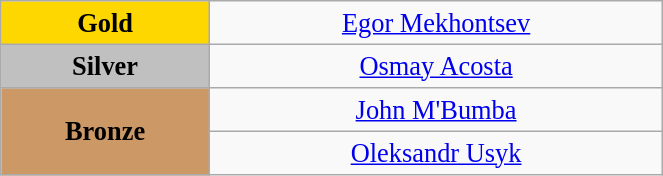<table class="wikitable" style=" text-align:center; font-size:110%;" width="35%">
<tr>
<td bgcolor="gold"><strong>Gold</strong></td>
<td><a href='#'>Egor Mekhontsev</a> <br><em></em></td>
</tr>
<tr>
<td bgcolor="silver"><strong>Silver</strong></td>
<td><a href='#'>Osmay Acosta</a> <br><em></em></td>
</tr>
<tr>
<td rowspan="2" bgcolor="#cc9966"><strong>Bronze</strong></td>
<td><a href='#'>John M'Bumba</a> <br><em></em></td>
</tr>
<tr>
<td><a href='#'>Oleksandr Usyk</a> <br><em></em></td>
</tr>
</table>
